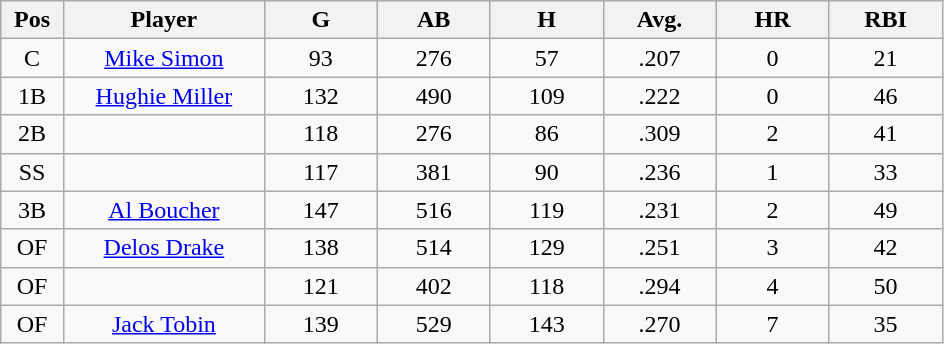<table class="wikitable sortable">
<tr>
<th bgcolor="#DDDDFF" width="5%">Pos</th>
<th bgcolor="#DDDDFF" width="16%">Player</th>
<th bgcolor="#DDDDFF" width="9%">G</th>
<th bgcolor="#DDDDFF" width="9%">AB</th>
<th bgcolor="#DDDDFF" width="9%">H</th>
<th bgcolor="#DDDDFF" width="9%">Avg.</th>
<th bgcolor="#DDDDFF" width="9%">HR</th>
<th bgcolor="#DDDDFF" width="9%">RBI</th>
</tr>
<tr align="center">
<td>C</td>
<td><a href='#'>Mike Simon</a></td>
<td>93</td>
<td>276</td>
<td>57</td>
<td>.207</td>
<td>0</td>
<td>21</td>
</tr>
<tr align="center">
<td>1B</td>
<td><a href='#'>Hughie Miller</a></td>
<td>132</td>
<td>490</td>
<td>109</td>
<td>.222</td>
<td>0</td>
<td>46</td>
</tr>
<tr align="center">
<td>2B</td>
<td></td>
<td>118</td>
<td>276</td>
<td>86</td>
<td>.309</td>
<td>2</td>
<td>41</td>
</tr>
<tr align="center">
<td>SS</td>
<td></td>
<td>117</td>
<td>381</td>
<td>90</td>
<td>.236</td>
<td>1</td>
<td>33</td>
</tr>
<tr align="center">
<td>3B</td>
<td><a href='#'>Al Boucher</a></td>
<td>147</td>
<td>516</td>
<td>119</td>
<td>.231</td>
<td>2</td>
<td>49</td>
</tr>
<tr align="center">
<td>OF</td>
<td><a href='#'>Delos Drake</a></td>
<td>138</td>
<td>514</td>
<td>129</td>
<td>.251</td>
<td>3</td>
<td>42</td>
</tr>
<tr align="center">
<td>OF</td>
<td></td>
<td>121</td>
<td>402</td>
<td>118</td>
<td>.294</td>
<td>4</td>
<td>50</td>
</tr>
<tr align="center">
<td>OF</td>
<td><a href='#'>Jack Tobin</a></td>
<td>139</td>
<td>529</td>
<td>143</td>
<td>.270</td>
<td>7</td>
<td>35</td>
</tr>
</table>
